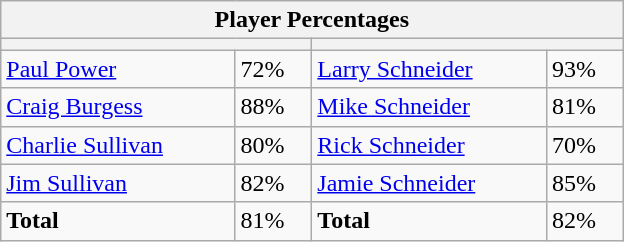<table class="wikitable">
<tr>
<th colspan=4 width=400>Player Percentages</th>
</tr>
<tr>
<th colspan=2 width=200></th>
<th colspan=2 width=200></th>
</tr>
<tr>
<td><a href='#'>Paul Power</a></td>
<td>72%</td>
<td><a href='#'>Larry Schneider</a></td>
<td>93%</td>
</tr>
<tr>
<td><a href='#'>Craig Burgess</a></td>
<td>88%</td>
<td><a href='#'>Mike Schneider</a></td>
<td>81%</td>
</tr>
<tr>
<td><a href='#'>Charlie Sullivan</a></td>
<td>80%</td>
<td><a href='#'>Rick Schneider</a></td>
<td>70%</td>
</tr>
<tr>
<td><a href='#'>Jim Sullivan</a></td>
<td>82%</td>
<td><a href='#'>Jamie Schneider</a></td>
<td>85%</td>
</tr>
<tr>
<td><strong>Total</strong></td>
<td>81%</td>
<td><strong>Total</strong></td>
<td>82%</td>
</tr>
</table>
